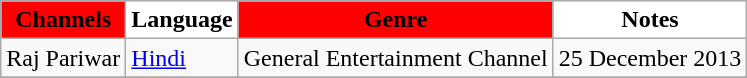<table Class ="wikitable">
<tr>
<th style ="background:Red;">Channels</th>
<th style ="background: white;">Language</th>
<th style ="background: Red;">Genre</th>
<th style ="background: white;">Notes</th>
</tr>
<tr>
<td>Raj Pariwar</td>
<td><a href='#'>Hindi</a></td>
<td>General Entertainment Channel</td>
<td>25 December 2013</td>
</tr>
<tr>
</tr>
</table>
